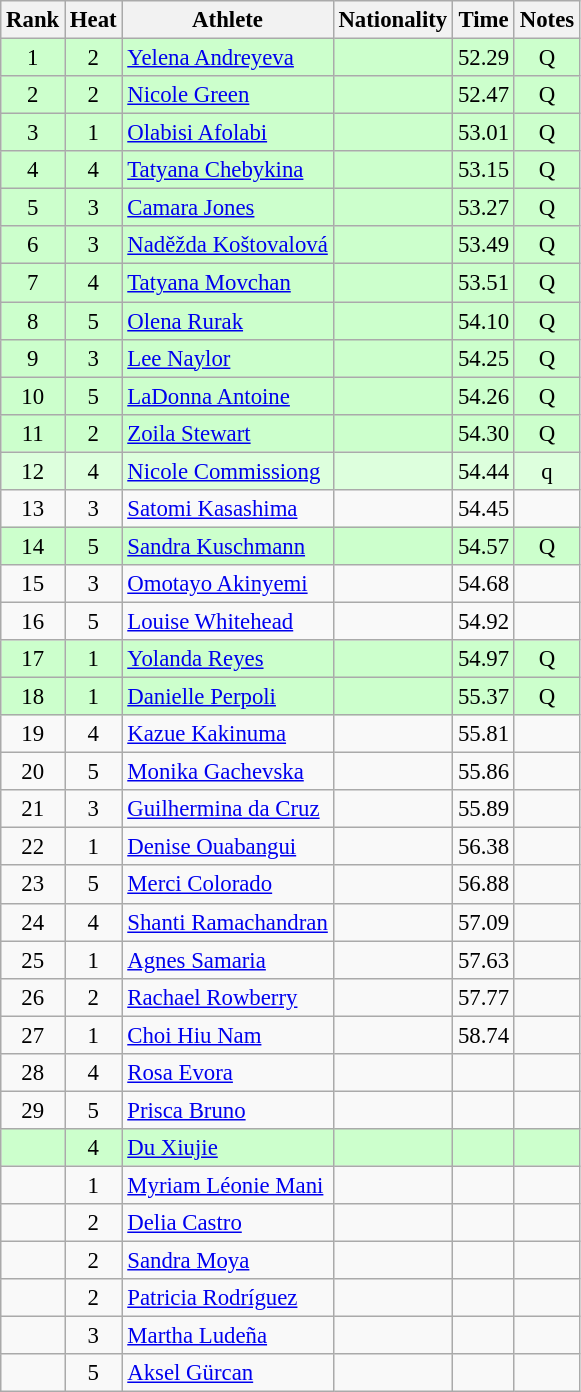<table class="wikitable sortable" style="text-align:center;font-size:95%">
<tr>
<th>Rank</th>
<th>Heat</th>
<th>Athlete</th>
<th>Nationality</th>
<th>Time</th>
<th>Notes</th>
</tr>
<tr bgcolor=ccffcc>
<td>1</td>
<td>2</td>
<td align="left"><a href='#'>Yelena Andreyeva</a></td>
<td align=left></td>
<td>52.29</td>
<td>Q</td>
</tr>
<tr bgcolor=ccffcc>
<td>2</td>
<td>2</td>
<td align="left"><a href='#'>Nicole Green</a></td>
<td align=left></td>
<td>52.47</td>
<td>Q</td>
</tr>
<tr bgcolor=ccffcc>
<td>3</td>
<td>1</td>
<td align="left"><a href='#'>Olabisi Afolabi</a></td>
<td align=left></td>
<td>53.01</td>
<td>Q</td>
</tr>
<tr bgcolor=ccffcc>
<td>4</td>
<td>4</td>
<td align="left"><a href='#'>Tatyana Chebykina</a></td>
<td align=left></td>
<td>53.15</td>
<td>Q</td>
</tr>
<tr bgcolor=ccffcc>
<td>5</td>
<td>3</td>
<td align="left"><a href='#'>Camara Jones</a></td>
<td align=left></td>
<td>53.27</td>
<td>Q</td>
</tr>
<tr bgcolor=ccffcc>
<td>6</td>
<td>3</td>
<td align="left"><a href='#'>Naděžda Koštovalová</a></td>
<td align=left></td>
<td>53.49</td>
<td>Q</td>
</tr>
<tr bgcolor=ccffcc>
<td>7</td>
<td>4</td>
<td align="left"><a href='#'>Tatyana Movchan</a></td>
<td align=left></td>
<td>53.51</td>
<td>Q</td>
</tr>
<tr bgcolor=ccffcc>
<td>8</td>
<td>5</td>
<td align="left"><a href='#'>Olena Rurak</a></td>
<td align=left></td>
<td>54.10</td>
<td>Q</td>
</tr>
<tr bgcolor=ccffcc>
<td>9</td>
<td>3</td>
<td align="left"><a href='#'>Lee Naylor</a></td>
<td align=left></td>
<td>54.25</td>
<td>Q</td>
</tr>
<tr bgcolor=ccffcc>
<td>10</td>
<td>5</td>
<td align="left"><a href='#'>LaDonna Antoine</a></td>
<td align=left></td>
<td>54.26</td>
<td>Q</td>
</tr>
<tr bgcolor=ccffcc>
<td>11</td>
<td>2</td>
<td align="left"><a href='#'>Zoila Stewart</a></td>
<td align=left></td>
<td>54.30</td>
<td>Q</td>
</tr>
<tr bgcolor=ddffdd>
<td>12</td>
<td>4</td>
<td align="left"><a href='#'>Nicole Commissiong</a></td>
<td align=left></td>
<td>54.44</td>
<td>q</td>
</tr>
<tr>
<td>13</td>
<td>3</td>
<td align="left"><a href='#'>Satomi Kasashima</a></td>
<td align=left></td>
<td>54.45</td>
<td></td>
</tr>
<tr bgcolor=ccffcc>
<td>14</td>
<td>5</td>
<td align="left"><a href='#'>Sandra Kuschmann</a></td>
<td align=left></td>
<td>54.57</td>
<td>Q</td>
</tr>
<tr>
<td>15</td>
<td>3</td>
<td align="left"><a href='#'>Omotayo Akinyemi</a></td>
<td align=left></td>
<td>54.68</td>
<td></td>
</tr>
<tr>
<td>16</td>
<td>5</td>
<td align="left"><a href='#'>Louise Whitehead</a></td>
<td align=left></td>
<td>54.92</td>
<td></td>
</tr>
<tr bgcolor=ccffcc>
<td>17</td>
<td>1</td>
<td align="left"><a href='#'>Yolanda Reyes</a></td>
<td align=left></td>
<td>54.97</td>
<td>Q</td>
</tr>
<tr bgcolor=ccffcc>
<td>18</td>
<td>1</td>
<td align="left"><a href='#'>Danielle Perpoli</a></td>
<td align=left></td>
<td>55.37</td>
<td>Q</td>
</tr>
<tr>
<td>19</td>
<td>4</td>
<td align="left"><a href='#'>Kazue Kakinuma</a></td>
<td align=left></td>
<td>55.81</td>
<td></td>
</tr>
<tr>
<td>20</td>
<td>5</td>
<td align="left"><a href='#'>Monika Gachevska</a></td>
<td align=left></td>
<td>55.86</td>
<td></td>
</tr>
<tr>
<td>21</td>
<td>3</td>
<td align="left"><a href='#'>Guilhermina da Cruz</a></td>
<td align=left></td>
<td>55.89</td>
<td></td>
</tr>
<tr>
<td>22</td>
<td>1</td>
<td align="left"><a href='#'>Denise Ouabangui</a></td>
<td align=left></td>
<td>56.38</td>
<td></td>
</tr>
<tr>
<td>23</td>
<td>5</td>
<td align="left"><a href='#'>Merci Colorado</a></td>
<td align=left></td>
<td>56.88</td>
<td></td>
</tr>
<tr>
<td>24</td>
<td>4</td>
<td align="left"><a href='#'>Shanti Ramachandran</a></td>
<td align=left></td>
<td>57.09</td>
<td></td>
</tr>
<tr>
<td>25</td>
<td>1</td>
<td align="left"><a href='#'>Agnes Samaria</a></td>
<td align=left></td>
<td>57.63</td>
<td></td>
</tr>
<tr>
<td>26</td>
<td>2</td>
<td align="left"><a href='#'>Rachael Rowberry</a></td>
<td align=left></td>
<td>57.77</td>
<td></td>
</tr>
<tr>
<td>27</td>
<td>1</td>
<td align="left"><a href='#'>Choi Hiu Nam</a></td>
<td align=left></td>
<td>58.74</td>
<td></td>
</tr>
<tr>
<td>28</td>
<td>4</td>
<td align="left"><a href='#'>Rosa Evora</a></td>
<td align=left></td>
<td></td>
<td></td>
</tr>
<tr>
<td>29</td>
<td>5</td>
<td align="left"><a href='#'>Prisca Bruno</a></td>
<td align=left></td>
<td></td>
<td></td>
</tr>
<tr bgcolor=ccffcc>
<td></td>
<td>4</td>
<td align="left"><a href='#'>Du Xiujie</a></td>
<td align=left></td>
<td></td>
<td></td>
</tr>
<tr>
<td></td>
<td>1</td>
<td align="left"><a href='#'>Myriam Léonie Mani</a></td>
<td align=left></td>
<td></td>
<td></td>
</tr>
<tr>
<td></td>
<td>2</td>
<td align="left"><a href='#'>Delia Castro</a></td>
<td align=left></td>
<td></td>
<td></td>
</tr>
<tr>
<td></td>
<td>2</td>
<td align="left"><a href='#'>Sandra Moya</a></td>
<td align=left></td>
<td></td>
<td></td>
</tr>
<tr>
<td></td>
<td>2</td>
<td align="left"><a href='#'>Patricia Rodríguez</a></td>
<td align=left></td>
<td></td>
<td></td>
</tr>
<tr>
<td></td>
<td>3</td>
<td align="left"><a href='#'>Martha Ludeña</a></td>
<td align=left></td>
<td></td>
<td></td>
</tr>
<tr>
<td></td>
<td>5</td>
<td align="left"><a href='#'>Aksel Gürcan</a></td>
<td align=left></td>
<td></td>
<td></td>
</tr>
</table>
